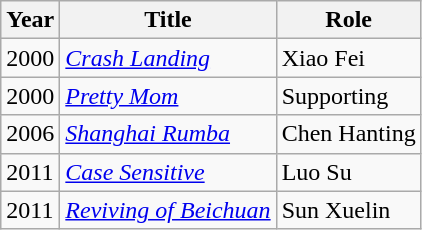<table class="wikitable sortable">
<tr>
<th>Year</th>
<th>Title</th>
<th>Role</th>
</tr>
<tr>
<td>2000</td>
<td><em><a href='#'>Crash Landing</a></em></td>
<td>Xiao Fei</td>
</tr>
<tr>
<td>2000</td>
<td><em><a href='#'>Pretty Mom</a></em></td>
<td>Supporting</td>
</tr>
<tr>
<td>2006</td>
<td><em><a href='#'>Shanghai Rumba</a></em></td>
<td>Chen Hanting</td>
</tr>
<tr>
<td>2011</td>
<td><em><a href='#'>Case Sensitive</a></em></td>
<td>Luo Su</td>
</tr>
<tr>
<td>2011</td>
<td><em><a href='#'>Reviving of Beichuan</a></em></td>
<td>Sun Xuelin</td>
</tr>
</table>
